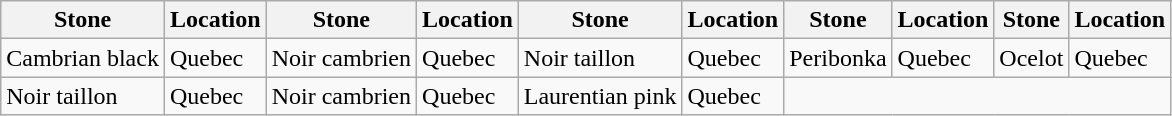<table class="wikitable">
<tr>
<th>Stone</th>
<th>Location</th>
<th>Stone</th>
<th>Location</th>
<th>Stone</th>
<th>Location</th>
<th>Stone</th>
<th>Location</th>
<th>Stone</th>
<th>Location</th>
</tr>
<tr>
<td>Cambrian black</td>
<td>Quebec</td>
<td>Noir cambrien</td>
<td>Quebec</td>
<td>Noir taillon</td>
<td>Quebec</td>
<td>Peribonka</td>
<td>Quebec</td>
<td>Ocelot</td>
<td>Quebec</td>
</tr>
<tr>
<td>Noir taillon</td>
<td>Quebec</td>
<td>Noir cambrien</td>
<td>Quebec</td>
<td>Laurentian pink</td>
<td>Quebec</td>
</tr>
</table>
